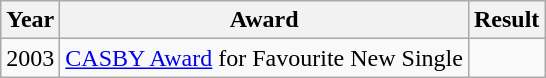<table class="wikitable">
<tr>
<th>Year</th>
<th>Award</th>
<th>Result</th>
</tr>
<tr>
<td>2003</td>
<td><a href='#'>CASBY Award</a> for Favourite New Single</td>
<td></td>
</tr>
</table>
